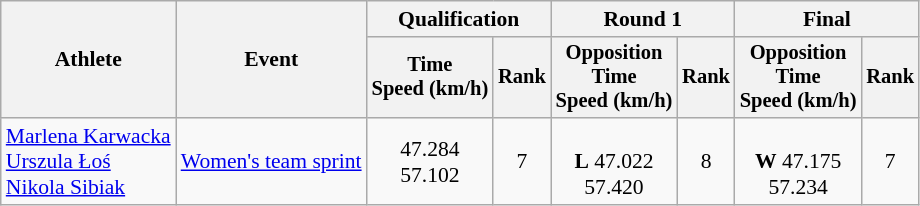<table class=wikitable style=font-size:90%;text-align:center>
<tr>
<th rowspan=2>Athlete</th>
<th rowspan=2>Event</th>
<th colspan=2>Qualification</th>
<th colspan=2>Round 1</th>
<th colspan=2>Final</th>
</tr>
<tr style=font-size:95%>
<th>Time<br>Speed (km/h)</th>
<th>Rank</th>
<th>Opposition<br>Time<br>Speed (km/h)</th>
<th>Rank</th>
<th>Opposition<br>Time<br>Speed (km/h)</th>
<th>Rank</th>
</tr>
<tr>
<td align=left><a href='#'>Marlena Karwacka</a><br><a href='#'>Urszula Łoś</a><br><a href='#'>Nikola Sibiak</a></td>
<td align=left><a href='#'>Women's team sprint</a></td>
<td>47.284<br>57.102</td>
<td>7</td>
<td><br><strong>L</strong> 47.022<br>57.420</td>
<td>8</td>
<td><br><strong>W</strong> 47.175<br>57.234</td>
<td>7</td>
</tr>
</table>
